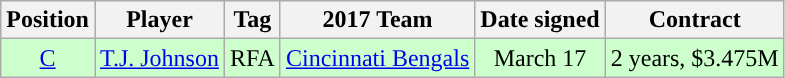<table class="wikitable" style="text-align:center">
<tr>
<th>Position</th>
<th>Player</th>
<th>Tag</th>
<th>2017 Team</th>
<th>Date signed</th>
<th>Contract</th>
</tr>
<tr style="background:#cfc;">
<td><a href='#'>C</a></td>
<td><a href='#'>T.J. Johnson</a></td>
<td>RFA</td>
<td><a href='#'>Cincinnati Bengals</a></td>
<td>March 17</td>
<td>2 years, $3.475M</td>
</tr>
</table>
